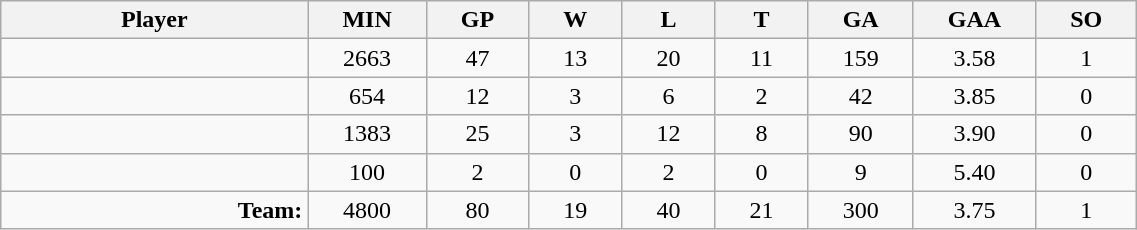<table class="wikitable sortable" width="60%">
<tr>
<th bgcolor="#DDDDFF" width="10%">Player</th>
<th width="3%" bgcolor="#DDDDFF" title="Minutes played">MIN</th>
<th width="3%" bgcolor="#DDDDFF" title="Games played in">GP</th>
<th width="3%" bgcolor="#DDDDFF" title="Games played in">W</th>
<th width="3%" bgcolor="#DDDDFF"title="Games played in">L</th>
<th width="3%" bgcolor="#DDDDFF" title="Ties">T</th>
<th width="3%" bgcolor="#DDDDFF" title="Goals against">GA</th>
<th width="3%" bgcolor="#DDDDFF" title="Goals against average">GAA</th>
<th width="3%" bgcolor="#DDDDFF"title="Shut-outs">SO</th>
</tr>
<tr align="center">
<td align="right"></td>
<td>2663</td>
<td>47</td>
<td>13</td>
<td>20</td>
<td>11</td>
<td>159</td>
<td>3.58</td>
<td>1</td>
</tr>
<tr align="center">
<td align="right"></td>
<td>654</td>
<td>12</td>
<td>3</td>
<td>6</td>
<td>2</td>
<td>42</td>
<td>3.85</td>
<td>0</td>
</tr>
<tr align="center">
<td align="right"></td>
<td>1383</td>
<td>25</td>
<td>3</td>
<td>12</td>
<td>8</td>
<td>90</td>
<td>3.90</td>
<td>0</td>
</tr>
<tr align="center">
<td align="right"></td>
<td>100</td>
<td>2</td>
<td>0</td>
<td>2</td>
<td>0</td>
<td>9</td>
<td>5.40</td>
<td>0</td>
</tr>
<tr align="center">
<td align="right"><strong>Team:</strong></td>
<td>4800</td>
<td>80</td>
<td>19</td>
<td>40</td>
<td>21</td>
<td>300</td>
<td>3.75</td>
<td>1</td>
</tr>
</table>
